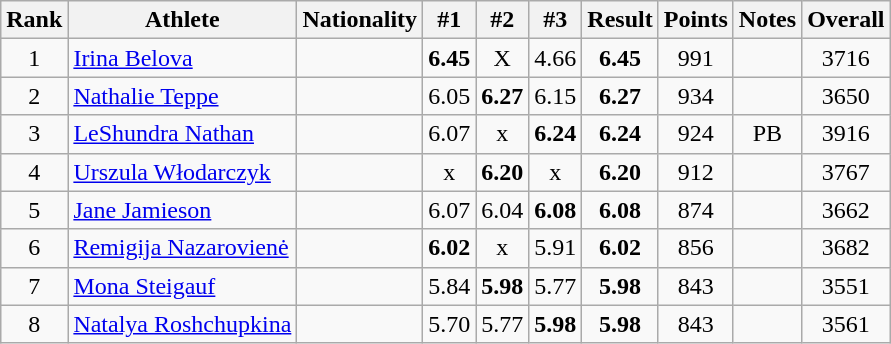<table class="wikitable sortable" style="text-align:center">
<tr>
<th>Rank</th>
<th>Athlete</th>
<th>Nationality</th>
<th>#1</th>
<th>#2</th>
<th>#3</th>
<th>Result</th>
<th>Points</th>
<th>Notes</th>
<th>Overall</th>
</tr>
<tr>
<td>1</td>
<td align=left><a href='#'>Irina Belova</a></td>
<td align=left></td>
<td><strong>6.45</strong></td>
<td>X</td>
<td>4.66</td>
<td><strong>6.45</strong></td>
<td>991</td>
<td></td>
<td>3716</td>
</tr>
<tr>
<td>2</td>
<td align=left><a href='#'>Nathalie Teppe</a></td>
<td align=left></td>
<td>6.05</td>
<td><strong>6.27</strong></td>
<td>6.15</td>
<td><strong>6.27</strong></td>
<td>934</td>
<td></td>
<td>3650</td>
</tr>
<tr>
<td>3</td>
<td align=left><a href='#'>LeShundra Nathan</a></td>
<td align=left></td>
<td>6.07</td>
<td>x</td>
<td><strong>6.24</strong></td>
<td><strong>6.24</strong></td>
<td>924</td>
<td>PB</td>
<td>3916</td>
</tr>
<tr>
<td>4</td>
<td align=left><a href='#'>Urszula Włodarczyk</a></td>
<td align=left></td>
<td>x</td>
<td><strong>6.20</strong></td>
<td>x</td>
<td><strong>6.20</strong></td>
<td>912</td>
<td></td>
<td>3767</td>
</tr>
<tr>
<td>5</td>
<td align=left><a href='#'>Jane Jamieson</a></td>
<td align=left></td>
<td>6.07</td>
<td>6.04</td>
<td><strong>6.08</strong></td>
<td><strong>6.08</strong></td>
<td>874</td>
<td></td>
<td>3662</td>
</tr>
<tr>
<td>6</td>
<td align=left><a href='#'>Remigija Nazarovienė</a></td>
<td align=left></td>
<td><strong>6.02</strong></td>
<td>x</td>
<td>5.91</td>
<td><strong>6.02</strong></td>
<td>856</td>
<td></td>
<td>3682</td>
</tr>
<tr>
<td>7</td>
<td align=left><a href='#'>Mona Steigauf</a></td>
<td align=left></td>
<td>5.84</td>
<td><strong>5.98</strong></td>
<td>5.77</td>
<td><strong>5.98</strong></td>
<td>843</td>
<td></td>
<td>3551</td>
</tr>
<tr>
<td>8</td>
<td align=left><a href='#'>Natalya Roshchupkina</a></td>
<td align=left></td>
<td>5.70</td>
<td>5.77</td>
<td><strong>5.98</strong></td>
<td><strong>5.98</strong></td>
<td>843</td>
<td></td>
<td>3561</td>
</tr>
</table>
